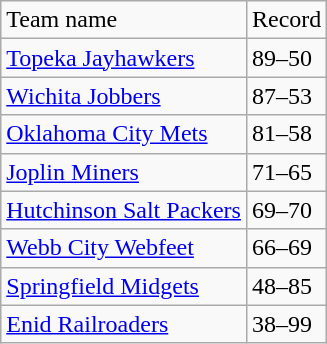<table class="wikitable">
<tr>
<td>Team name</td>
<td>Record</td>
</tr>
<tr>
<td><a href='#'>Topeka Jayhawkers</a></td>
<td>89–50</td>
</tr>
<tr>
<td><a href='#'>Wichita Jobbers</a></td>
<td>87–53</td>
</tr>
<tr>
<td><a href='#'>Oklahoma City Mets</a></td>
<td>81–58</td>
</tr>
<tr>
<td><a href='#'>Joplin Miners</a></td>
<td>71–65</td>
</tr>
<tr>
<td><a href='#'>Hutchinson Salt Packers</a></td>
<td>69–70</td>
</tr>
<tr>
<td><a href='#'>Webb City Webfeet</a></td>
<td>66–69</td>
</tr>
<tr>
<td><a href='#'>Springfield Midgets</a></td>
<td>48–85</td>
</tr>
<tr>
<td><a href='#'>Enid Railroaders</a></td>
<td>38–99</td>
</tr>
</table>
